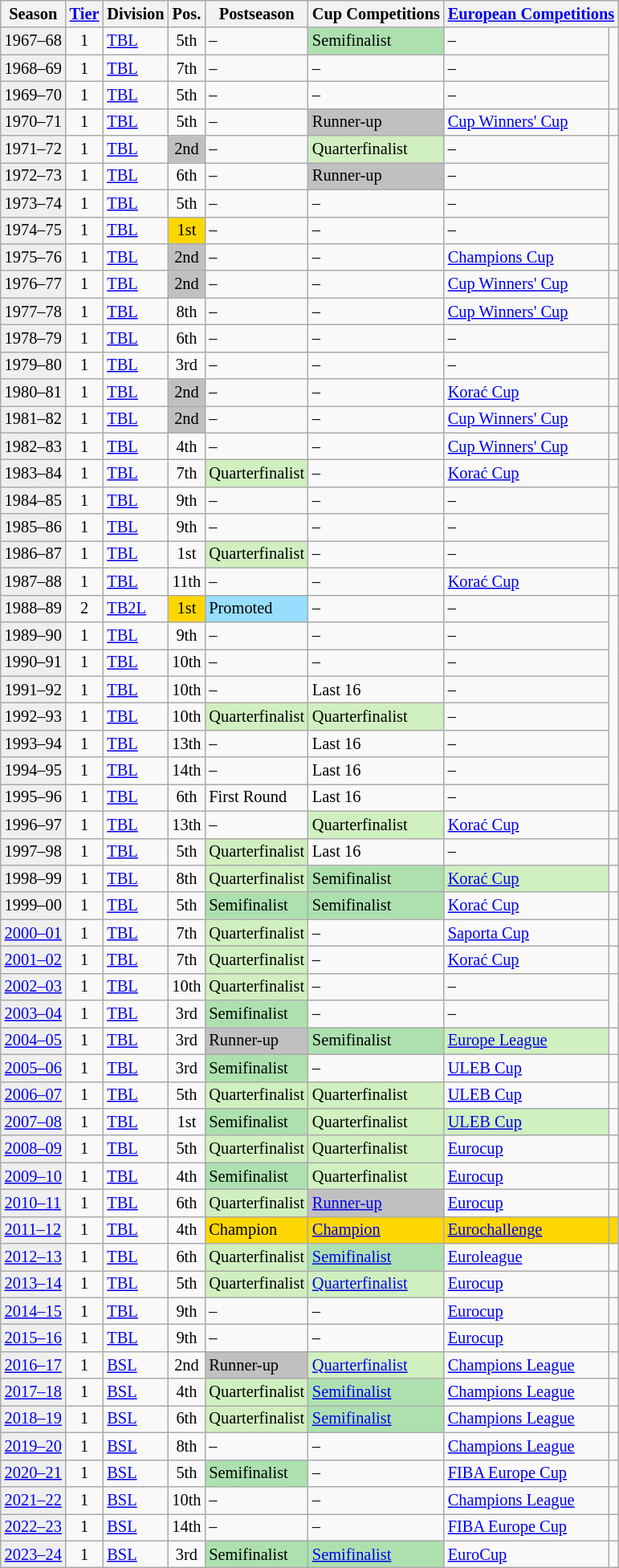<table class="wikitable" style="font-size:85%">
<tr>
<th>Season</th>
<th><a href='#'>Tier</a></th>
<th>Division</th>
<th>Pos.</th>
<th>Postseason</th>
<th>Cup Competitions</th>
<th colspan=2><a href='#'>European Competitions</a></th>
</tr>
<tr>
<td style="background:#efefef;">1967–68</td>
<td style="text-align:center;">1</td>
<td><a href='#'>TBL</a></td>
<td style="text-align:center;">5th</td>
<td>–</td>
<td style="background:#ACE1AF">Semifinalist</td>
<td>–</td>
</tr>
<tr>
<td style="background:#efefef;">1968–69</td>
<td style="text-align:center;">1</td>
<td><a href='#'>TBL</a></td>
<td style="text-align:center;">7th</td>
<td>–</td>
<td>–</td>
<td>–</td>
</tr>
<tr>
<td style="background:#efefef;">1969–70</td>
<td style="text-align:center;">1</td>
<td><a href='#'>TBL</a></td>
<td style="text-align:center;">5th</td>
<td>–</td>
<td>–</td>
<td>–</td>
</tr>
<tr>
<td style="background:#efefef;">1970–71</td>
<td style="text-align:center;">1</td>
<td><a href='#'>TBL</a></td>
<td style="text-align:center;">5th</td>
<td>–</td>
<td style="background:silver">Runner-up</td>
<td><a href='#'>Cup Winners' Cup</a></td>
<td></td>
</tr>
<tr>
<td style="background:#efefef;">1971–72</td>
<td style="text-align:center;">1</td>
<td><a href='#'>TBL</a></td>
<td style="background:silver; text-align:center;">2nd</td>
<td>–</td>
<td style="background:#D0F0C0">Quarterfinalist</td>
<td>–</td>
</tr>
<tr>
<td style="background:#efefef;">1972–73</td>
<td style="text-align:center;">1</td>
<td><a href='#'>TBL</a></td>
<td style="text-align:center;">6th</td>
<td>–</td>
<td style="background:silver">Runner-up</td>
<td>–</td>
</tr>
<tr>
<td style="background:#efefef;">1973–74</td>
<td style="text-align:center;">1</td>
<td><a href='#'>TBL</a></td>
<td style="text-align:center;">5th</td>
<td>–</td>
<td>–</td>
<td>–</td>
</tr>
<tr>
<td style="background:#efefef;">1974–75</td>
<td style="text-align:center;">1</td>
<td><a href='#'>TBL</a></td>
<td style="background:gold; text-align:center;">1st</td>
<td>–</td>
<td>–</td>
<td>–</td>
</tr>
<tr>
<td style="background:#efefef;">1975–76</td>
<td style="text-align:center;">1</td>
<td><a href='#'>TBL</a></td>
<td style="background:silver; text-align:center;">2nd</td>
<td>–</td>
<td>–</td>
<td><a href='#'>Champions Cup</a></td>
<td></td>
</tr>
<tr>
<td style="background:#efefef;">1976–77</td>
<td style="text-align:center;">1</td>
<td><a href='#'>TBL</a></td>
<td style="background:silver; text-align:center;">2nd</td>
<td>–</td>
<td>–</td>
<td><a href='#'>Cup Winners' Cup</a></td>
<td></td>
</tr>
<tr>
<td style="background:#efefef;">1977–78</td>
<td style="text-align:center;">1</td>
<td><a href='#'>TBL</a></td>
<td style="text-align:center;">8th</td>
<td>–</td>
<td>–</td>
<td><a href='#'>Cup Winners' Cup</a></td>
<td></td>
</tr>
<tr>
<td style="background:#efefef;">1978–79</td>
<td style="text-align:center;">1</td>
<td><a href='#'>TBL</a></td>
<td style="text-align:center;">6th</td>
<td>–</td>
<td>–</td>
<td>–</td>
</tr>
<tr>
<td style="background:#efefef;">1979–80</td>
<td style="text-align:center;">1</td>
<td><a href='#'>TBL</a></td>
<td style="text-align:center;">3rd</td>
<td>–</td>
<td>–</td>
<td>–</td>
</tr>
<tr>
<td style="background:#efefef;">1980–81</td>
<td style="text-align:center;">1</td>
<td><a href='#'>TBL</a></td>
<td style="background:silver; text-align:center;">2nd</td>
<td>–</td>
<td>–</td>
<td><a href='#'>Korać Cup</a></td>
<td></td>
</tr>
<tr>
<td style="background:#efefef;">1981–82</td>
<td style="text-align:center;">1</td>
<td><a href='#'>TBL</a></td>
<td style="background:silver; text-align:center;">2nd</td>
<td>–</td>
<td>–</td>
<td><a href='#'>Cup Winners' Cup</a></td>
<td></td>
</tr>
<tr>
<td style="background:#efefef;">1982–83</td>
<td style="text-align:center;">1</td>
<td><a href='#'>TBL</a></td>
<td style="text-align:center;">4th</td>
<td>–</td>
<td>–</td>
<td><a href='#'>Cup Winners' Cup</a></td>
<td></td>
</tr>
<tr>
<td style="background:#efefef;">1983–84</td>
<td style="text-align:center;">1</td>
<td><a href='#'>TBL</a></td>
<td style="text-align:center;">7th</td>
<td style="background:#D0F0C0">Quarterfinalist</td>
<td>–</td>
<td><a href='#'>Korać Cup</a></td>
<td></td>
</tr>
<tr>
<td style="background:#efefef;">1984–85</td>
<td style="text-align:center;">1</td>
<td><a href='#'>TBL</a></td>
<td style="text-align:center;">9th</td>
<td>–</td>
<td>–</td>
<td>–</td>
</tr>
<tr>
<td style="background:#efefef;">1985–86</td>
<td style="text-align:center;">1</td>
<td><a href='#'>TBL</a></td>
<td style="text-align:center;">9th</td>
<td>–</td>
<td>–</td>
<td>–</td>
</tr>
<tr>
<td style="background:#efefef;">1986–87</td>
<td style="text-align:center;">1</td>
<td><a href='#'>TBL</a></td>
<td style="text-align:center;">1st</td>
<td style="background:#D0F0C0">Quarterfinalist</td>
<td>–</td>
<td>–</td>
</tr>
<tr>
<td style="background:#efefef;">1987–88</td>
<td style="text-align:center;">1</td>
<td><a href='#'>TBL</a></td>
<td style="text-align:center;">11th</td>
<td>–</td>
<td>–</td>
<td><a href='#'>Korać Cup</a></td>
<td></td>
</tr>
<tr>
<td style="background:#efefef;">1988–89</td>
<td style="text-align:center;">2</td>
<td><a href='#'>TB2L</a></td>
<td style="background:gold; text-align:center;">1st</td>
<td style="background:#97DEFF">Promoted</td>
<td>–</td>
<td>–</td>
</tr>
<tr>
<td style="background:#efefef;">1989–90</td>
<td style="text-align:center;">1</td>
<td><a href='#'>TBL</a></td>
<td style="text-align:center;">9th</td>
<td>–</td>
<td>–</td>
<td>–</td>
</tr>
<tr>
<td style="background:#efefef;">1990–91</td>
<td style="text-align:center;">1</td>
<td><a href='#'>TBL</a></td>
<td style="text-align:center;">10th</td>
<td>–</td>
<td>–</td>
<td>–</td>
</tr>
<tr>
<td style="background:#efefef;">1991–92</td>
<td style="text-align:center;">1</td>
<td><a href='#'>TBL</a></td>
<td style="text-align:center;">10th</td>
<td>–</td>
<td>Last 16</td>
<td>–</td>
</tr>
<tr>
<td style="background:#efefef;">1992–93</td>
<td style="text-align:center;">1</td>
<td><a href='#'>TBL</a></td>
<td style="text-align:center;">10th</td>
<td style="background:#D0F0C0">Quarterfinalist</td>
<td style="background:#D0F0C0">Quarterfinalist</td>
<td>–</td>
</tr>
<tr>
<td style="background:#efefef;">1993–94</td>
<td style="text-align:center;">1</td>
<td><a href='#'>TBL</a></td>
<td style="text-align:center;">13th</td>
<td>–</td>
<td>Last 16</td>
<td>–</td>
</tr>
<tr>
<td style="background:#efefef;">1994–95</td>
<td style="text-align:center;">1</td>
<td><a href='#'>TBL</a></td>
<td style="text-align:center;">14th</td>
<td>–</td>
<td>Last 16</td>
<td>–</td>
</tr>
<tr>
<td style="background:#efefef;">1995–96</td>
<td style="text-align:center;">1</td>
<td><a href='#'>TBL</a></td>
<td style="text-align:center;">6th</td>
<td>First Round</td>
<td>Last 16</td>
<td>–</td>
</tr>
<tr>
<td style="background:#efefef;">1996–97</td>
<td style="text-align:center;">1</td>
<td><a href='#'>TBL</a></td>
<td style="text-align:center;">13th</td>
<td>–</td>
<td style="background:#D0F0C0">Quarterfinalist</td>
<td><a href='#'>Korać Cup</a></td>
<td></td>
</tr>
<tr>
<td style="background:#efefef;">1997–98</td>
<td style="text-align:center;">1</td>
<td><a href='#'>TBL</a></td>
<td style="text-align:center;">5th</td>
<td style="background:#D0F0C0">Quarterfinalist</td>
<td>Last 16</td>
<td>–</td>
</tr>
<tr>
<td style="background:#efefef;">1998–99</td>
<td style="text-align:center;">1</td>
<td><a href='#'>TBL</a></td>
<td style="text-align:center;">8th</td>
<td style="background:#D0F0C0">Quarterfinalist</td>
<td style="background:#ACE1AF">Semifinalist</td>
<td style="background:#D0F0C0"><a href='#'>Korać Cup</a></td>
<td></td>
</tr>
<tr>
<td style="background:#efefef;">1999–00</td>
<td style="text-align:center;">1</td>
<td><a href='#'>TBL</a></td>
<td style="text-align:center;">5th</td>
<td style="background:#ACE1AF">Semifinalist</td>
<td style="background:#ACE1AF">Semifinalist</td>
<td><a href='#'>Korać Cup</a></td>
<td></td>
</tr>
<tr>
<td style="background:#efefef;"><a href='#'>2000–01</a></td>
<td style="text-align:center;">1</td>
<td><a href='#'>TBL</a></td>
<td style="text-align:center;">7th</td>
<td style="background:#D0F0C0">Quarterfinalist</td>
<td>–</td>
<td><a href='#'>Saporta Cup</a></td>
<td></td>
</tr>
<tr>
<td style="background:#efefef;"><a href='#'>2001–02</a></td>
<td style="text-align:center;">1</td>
<td><a href='#'>TBL</a></td>
<td style="text-align:center;">7th</td>
<td style="background:#D0F0C0">Quarterfinalist</td>
<td>–</td>
<td><a href='#'>Korać Cup</a></td>
<td></td>
</tr>
<tr>
<td style="background:#efefef;"><a href='#'>2002–03</a></td>
<td style="text-align:center;">1</td>
<td><a href='#'>TBL</a></td>
<td style="text-align:center;">10th</td>
<td style="background:#D0F0C0">Quarterfinalist</td>
<td>–</td>
<td>–</td>
</tr>
<tr>
<td style="background:#efefef;"><a href='#'>2003–04</a></td>
<td style="text-align:center;">1</td>
<td><a href='#'>TBL</a></td>
<td style="text-align:center;">3rd</td>
<td style="background:#ACE1AF">Semifinalist</td>
<td>–</td>
<td>–</td>
</tr>
<tr>
<td style="background:#efefef;"><a href='#'>2004–05</a></td>
<td style="text-align:center;">1</td>
<td><a href='#'>TBL</a></td>
<td style="text-align:center;">3rd</td>
<td style="background:silver">Runner-up</td>
<td style="background:#ACE1AF">Semifinalist</td>
<td style="background:#D0F0C0"><a href='#'>Europe League</a></td>
<td></td>
</tr>
<tr>
<td style="background:#efefef;"><a href='#'>2005–06</a></td>
<td style="text-align:center;">1</td>
<td><a href='#'>TBL</a></td>
<td style="text-align:center;">3rd</td>
<td style="background:#ACE1AF">Semifinalist</td>
<td>–</td>
<td><a href='#'>ULEB Cup</a></td>
<td></td>
</tr>
<tr>
<td style="background:#efefef;"><a href='#'>2006–07</a></td>
<td style="text-align:center;">1</td>
<td><a href='#'>TBL</a></td>
<td style="text-align:center;">5th</td>
<td style="background:#D0F0C0">Quarterfinalist</td>
<td style="background:#D0F0C0">Quarterfinalist</td>
<td><a href='#'>ULEB Cup</a></td>
<td></td>
</tr>
<tr>
<td style="background:#efefef;"><a href='#'>2007–08</a></td>
<td style="text-align:center;">1</td>
<td><a href='#'>TBL</a></td>
<td style="text-align:center;">1st</td>
<td style="background:#ACE1AF">Semifinalist</td>
<td style="background:#D0F0C0">Quarterfinalist</td>
<td style="background:#D0F0C0"><a href='#'>ULEB Cup</a></td>
<td></td>
</tr>
<tr>
<td style="background:#efefef;"><a href='#'>2008–09</a></td>
<td style="text-align:center;">1</td>
<td><a href='#'>TBL</a></td>
<td style="text-align:center;">5th</td>
<td style="background:#D0F0C0">Quarterfinalist</td>
<td style="background:#D0F0C0">Quarterfinalist</td>
<td><a href='#'>Eurocup</a></td>
<td></td>
</tr>
<tr>
<td style="background:#efefef;"><a href='#'>2009–10</a></td>
<td style="text-align:center;">1</td>
<td><a href='#'>TBL</a></td>
<td style="text-align:center;">4th</td>
<td style="background:#ACE1AF">Semifinalist</td>
<td style="background:#D0F0C0">Quarterfinalist</td>
<td><a href='#'>Eurocup</a></td>
<td></td>
</tr>
<tr>
<td style="background:#efefef;"><a href='#'>2010–11</a></td>
<td style="text-align:center;">1</td>
<td><a href='#'>TBL</a></td>
<td style="text-align:center;">6th</td>
<td style="background:#D0F0C0">Quarterfinalist</td>
<td style="background:silver"><a href='#'>Runner-up</a></td>
<td><a href='#'>Eurocup</a></td>
<td></td>
</tr>
<tr>
<td style="background:#efefef;"><a href='#'>2011–12</a></td>
<td align="center">1</td>
<td><a href='#'>TBL</a></td>
<td style="text-align:center;">4th</td>
<td style="background:gold">Champion</td>
<td style="background:gold"><a href='#'>Champion</a></td>
<td style="background:gold"><a href='#'>Eurochallenge</a></td>
<td bgcolor=gold align=center></td>
</tr>
<tr>
<td style="background:#efefef;"><a href='#'>2012–13</a></td>
<td align="center">1</td>
<td><a href='#'>TBL</a></td>
<td style="text-align:center;">6th</td>
<td style="background:#D0F0C0">Quarterfinalist</td>
<td style="background:#ACE1AF"><a href='#'>Semifinalist</a></td>
<td><a href='#'>Euroleague</a></td>
<td></td>
</tr>
<tr>
<td style="background:#efefef;"><a href='#'>2013–14</a></td>
<td align="center">1</td>
<td><a href='#'>TBL</a></td>
<td style="text-align:center;">5th</td>
<td style="background:#D0F0C0">Quarterfinalist</td>
<td style="background:#D0F0C0"><a href='#'>Quarterfinalist</a></td>
<td><a href='#'>Eurocup</a></td>
<td></td>
</tr>
<tr>
<td style="background:#efefef;"><a href='#'>2014–15</a></td>
<td align="center">1</td>
<td><a href='#'>TBL</a></td>
<td style="text-align:center;">9th</td>
<td>–</td>
<td>–</td>
<td><a href='#'>Eurocup</a></td>
<td></td>
</tr>
<tr>
<td style="background:#efefef;"><a href='#'>2015–16</a></td>
<td align="center">1</td>
<td><a href='#'>TBL</a></td>
<td style="text-align:center;">9th</td>
<td>–</td>
<td>–</td>
<td><a href='#'>Eurocup</a></td>
<td></td>
</tr>
<tr>
<td style="background:#efefef;"><a href='#'>2016–17</a></td>
<td align="center">1</td>
<td><a href='#'>BSL</a></td>
<td style="text-align:center;">2nd</td>
<td style="background:silver">Runner-up</td>
<td style="background:#D0F0C0"><a href='#'>Quarterfinalist</a></td>
<td><a href='#'>Champions League</a></td>
<td></td>
</tr>
<tr>
<td style="background:#efefef;"><a href='#'>2017–18</a></td>
<td align="center">1</td>
<td><a href='#'>BSL</a></td>
<td style="text-align:center;">4th</td>
<td style="background:#D0F0C0">Quarterfinalist</td>
<td style="background:#ACE1AF"><a href='#'>Semifinalist</a></td>
<td><a href='#'>Champions League</a></td>
<td></td>
</tr>
<tr>
<td style="background:#efefef;"><a href='#'>2018–19</a></td>
<td align="center">1</td>
<td><a href='#'>BSL</a></td>
<td style="text-align:center;">6th</td>
<td style="background:#D0F0C0">Quarterfinalist</td>
<td style="background:#ACE1AF"><a href='#'>Semifinalist</a></td>
<td><a href='#'>Champions League</a></td>
<td></td>
</tr>
<tr>
<td style="background:#efefef;"><a href='#'>2019–20</a></td>
<td align="center">1</td>
<td><a href='#'>BSL</a></td>
<td align="center">8th</td>
<td>–</td>
<td>–</td>
<td><a href='#'>Champions League</a></td>
<td></td>
</tr>
<tr>
<td style="background:#efefef;"><a href='#'>2020–21</a></td>
<td align="center">1</td>
<td><a href='#'>BSL</a></td>
<td style="text-align:center;">5th</td>
<td style="background:#ACE1AF">Semifinalist</td>
<td>–</td>
<td><a href='#'>FIBA Europe Cup</a></td>
<td></td>
</tr>
<tr>
<td style="background:#efefef;"><a href='#'>2021–22</a></td>
<td align="center">1</td>
<td><a href='#'>BSL</a></td>
<td align="center">10th</td>
<td>–</td>
<td>–</td>
<td><a href='#'>Champions League</a></td>
<td></td>
</tr>
<tr>
<td style="background:#efefef;"><a href='#'>2022–23</a></td>
<td align="center">1</td>
<td><a href='#'>BSL</a></td>
<td align="center">14th</td>
<td>–</td>
<td>–</td>
<td><a href='#'>FIBA Europe Cup</a></td>
<td></td>
</tr>
<tr>
<td style="background:#efefef;"><a href='#'>2023–24</a></td>
<td align="center">1</td>
<td><a href='#'>BSL</a></td>
<td align="center">3rd</td>
<td style="background:#ACE1AF">Semifinalist</td>
<td style="background:#ACE1AF"><a href='#'>Semifinalist</a></td>
<td><a href='#'>EuroCup</a></td>
<td></td>
</tr>
</table>
